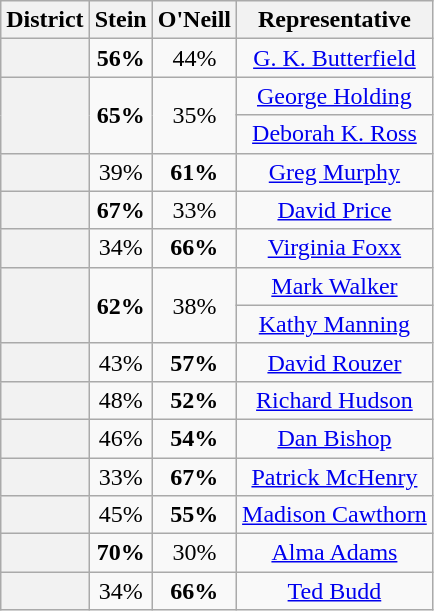<table class=wikitable>
<tr>
<th>District</th>
<th>Stein</th>
<th>O'Neill</th>
<th>Representative</th>
</tr>
<tr align=center>
<th></th>
<td><strong>56%</strong></td>
<td>44%</td>
<td><a href='#'>G. K. Butterfield</a></td>
</tr>
<tr align=center>
<th rowspan=2 ></th>
<td rowspan=2><strong>65%</strong></td>
<td rowspan=2>35%</td>
<td><a href='#'>George Holding</a></td>
</tr>
<tr align=center>
<td><a href='#'>Deborah K. Ross</a></td>
</tr>
<tr align=center>
<th></th>
<td>39%</td>
<td><strong>61%</strong></td>
<td><a href='#'>Greg Murphy</a></td>
</tr>
<tr align=center>
<th></th>
<td><strong>67%</strong></td>
<td>33%</td>
<td><a href='#'>David Price</a></td>
</tr>
<tr align=center>
<th></th>
<td>34%</td>
<td><strong>66%</strong></td>
<td><a href='#'>Virginia Foxx</a></td>
</tr>
<tr align=center>
<th rowspan=2 ></th>
<td rowspan=2><strong>62%</strong></td>
<td rowspan=2>38%</td>
<td><a href='#'>Mark Walker</a></td>
</tr>
<tr align=center>
<td><a href='#'>Kathy Manning</a></td>
</tr>
<tr align=center>
<th></th>
<td>43%</td>
<td><strong>57%</strong></td>
<td><a href='#'>David Rouzer</a></td>
</tr>
<tr align=center>
<th></th>
<td>48%</td>
<td><strong>52%</strong></td>
<td><a href='#'>Richard Hudson</a></td>
</tr>
<tr align=center>
<th></th>
<td>46%</td>
<td><strong>54%</strong></td>
<td><a href='#'>Dan Bishop</a></td>
</tr>
<tr align=center>
<th></th>
<td>33%</td>
<td><strong>67%</strong></td>
<td><a href='#'>Patrick McHenry</a></td>
</tr>
<tr align=center>
<th></th>
<td>45%</td>
<td><strong>55%</strong></td>
<td><a href='#'>Madison Cawthorn</a></td>
</tr>
<tr align=center>
<th></th>
<td><strong>70%</strong></td>
<td>30%</td>
<td><a href='#'>Alma Adams</a></td>
</tr>
<tr align=center>
<th></th>
<td>34%</td>
<td><strong>66%</strong></td>
<td><a href='#'>Ted Budd</a></td>
</tr>
</table>
